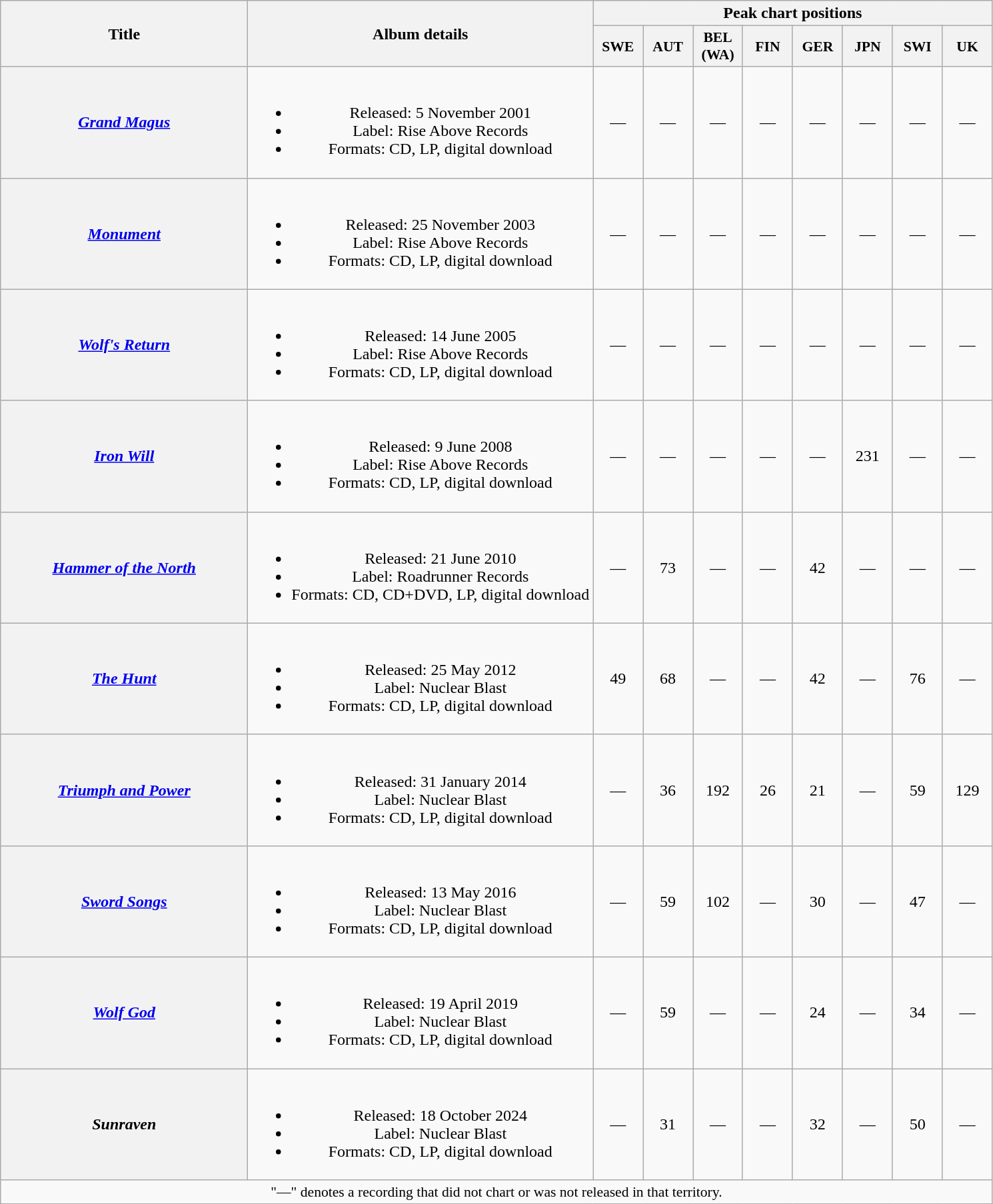<table class="wikitable plainrowheaders" style="text-align:center;">
<tr>
<th scope="col" rowspan="2" style="width:15em;">Title</th>
<th scope="col" rowspan="2">Album details</th>
<th scope="col" colspan="8">Peak chart positions</th>
</tr>
<tr>
<th scope="col" style="width:3em;font-size:90%;">SWE<br></th>
<th scope="col" style="width:3em;font-size:90%;">AUT<br></th>
<th scope="col" style="width:3em;font-size:90%;">BEL (WA)<br></th>
<th scope="col" style="width:3em;font-size:90%;">FIN<br></th>
<th scope="col" style="width:3em;font-size:90%;">GER<br></th>
<th scope="col" style="width:3em;font-size:90%;">JPN<br></th>
<th scope="col" style="width:3em;font-size:90%;">SWI<br></th>
<th scope="col" style="width:3em;font-size:90%;">UK<br></th>
</tr>
<tr>
<th scope="row"><em><a href='#'>Grand Magus</a></em></th>
<td><br><ul><li>Released: 5 November 2001</li><li>Label: Rise Above Records</li><li>Formats: CD, LP, digital download</li></ul></td>
<td>—</td>
<td>—</td>
<td>—</td>
<td>—</td>
<td>—</td>
<td>—</td>
<td>—</td>
<td>—</td>
</tr>
<tr>
<th scope="row"><em><a href='#'>Monument</a></em></th>
<td><br><ul><li>Released: 25 November 2003</li><li>Label: Rise Above Records</li><li>Formats: CD, LP, digital download</li></ul></td>
<td>—</td>
<td>—</td>
<td>—</td>
<td>—</td>
<td>—</td>
<td>—</td>
<td>—</td>
<td>—</td>
</tr>
<tr>
<th scope="row"><em><a href='#'>Wolf's Return</a></em></th>
<td><br><ul><li>Released: 14 June 2005</li><li>Label: Rise Above Records</li><li>Formats: CD, LP, digital download</li></ul></td>
<td>—</td>
<td>—</td>
<td>—</td>
<td>—</td>
<td>—</td>
<td>—</td>
<td>—</td>
<td>—</td>
</tr>
<tr>
<th scope="row"><em><a href='#'>Iron Will</a></em></th>
<td><br><ul><li>Released: 9 June 2008</li><li>Label: Rise Above Records</li><li>Formats: CD, LP, digital download</li></ul></td>
<td>—</td>
<td>—</td>
<td>—</td>
<td>—</td>
<td>—</td>
<td>231</td>
<td>—</td>
<td>—</td>
</tr>
<tr>
<th scope="row"><em><a href='#'>Hammer of the North</a></em></th>
<td><br><ul><li>Released: 21 June 2010</li><li>Label: Roadrunner Records</li><li>Formats: CD, CD+DVD, LP, digital download</li></ul></td>
<td>—</td>
<td>73</td>
<td>—</td>
<td>—</td>
<td>42</td>
<td>—</td>
<td>—</td>
<td>—</td>
</tr>
<tr>
<th scope="row"><em><a href='#'>The Hunt</a></em></th>
<td><br><ul><li>Released: 25 May 2012</li><li>Label: Nuclear Blast</li><li>Formats: CD, LP, digital download</li></ul></td>
<td>49</td>
<td>68</td>
<td>—</td>
<td>—</td>
<td>42</td>
<td>—</td>
<td>76</td>
<td>—</td>
</tr>
<tr>
<th scope="row"><em><a href='#'>Triumph and Power</a></em></th>
<td><br><ul><li>Released: 31 January 2014</li><li>Label: Nuclear Blast</li><li>Formats: CD, LP, digital download</li></ul></td>
<td>—</td>
<td>36</td>
<td>192</td>
<td>26</td>
<td>21</td>
<td>—</td>
<td>59</td>
<td>129</td>
</tr>
<tr>
<th scope="row"><em><a href='#'>Sword Songs</a></em></th>
<td><br><ul><li>Released: 13 May 2016</li><li>Label: Nuclear Blast</li><li>Formats: CD, LP, digital download</li></ul></td>
<td>—</td>
<td>59</td>
<td>102</td>
<td>—</td>
<td>30</td>
<td>—</td>
<td>47</td>
<td>—</td>
</tr>
<tr>
<th scope="row"><em><a href='#'>Wolf God</a></em></th>
<td><br><ul><li>Released: 19 April 2019</li><li>Label: Nuclear Blast</li><li>Formats: CD, LP, digital download</li></ul></td>
<td>—</td>
<td>59</td>
<td>—</td>
<td>—</td>
<td>24</td>
<td>—</td>
<td>34</td>
<td>—</td>
</tr>
<tr>
<th scope="row"><em>Sunraven</em></th>
<td><br><ul><li>Released: 18 October 2024</li><li>Label: Nuclear Blast</li><li>Formats: CD, LP, digital download</li></ul></td>
<td>—</td>
<td>31</td>
<td>—</td>
<td>—</td>
<td>32</td>
<td>—</td>
<td>50</td>
<td>—</td>
</tr>
<tr>
<td colspan="15" style="font-size:90%">"—" denotes a recording that did not chart or was not released in that territory.</td>
</tr>
</table>
